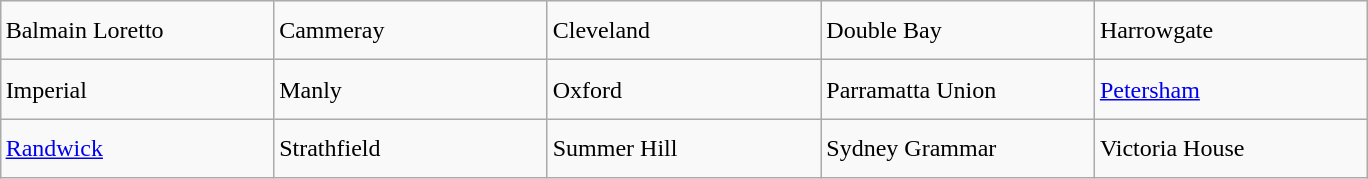<table class="wikitable" style="margin:auto; text-valign:center; text-align:left;">
<tr style="line-height:200%">
<td width="175">Balmain Loretto</td>
<td width="175">Cammeray</td>
<td width="175">Cleveland</td>
<td width="175">Double Bay</td>
<td width="175">Harrowgate</td>
</tr>
<tr style="line-height:200%">
<td>Imperial</td>
<td>Manly</td>
<td>Oxford</td>
<td>Parramatta Union</td>
<td> <a href='#'>Petersham</a></td>
</tr>
<tr style="line-height:200%">
<td> <a href='#'>Randwick</a></td>
<td> Strathfield</td>
<td>Summer Hill</td>
<td>Sydney Grammar</td>
<td>Victoria House</td>
</tr>
</table>
